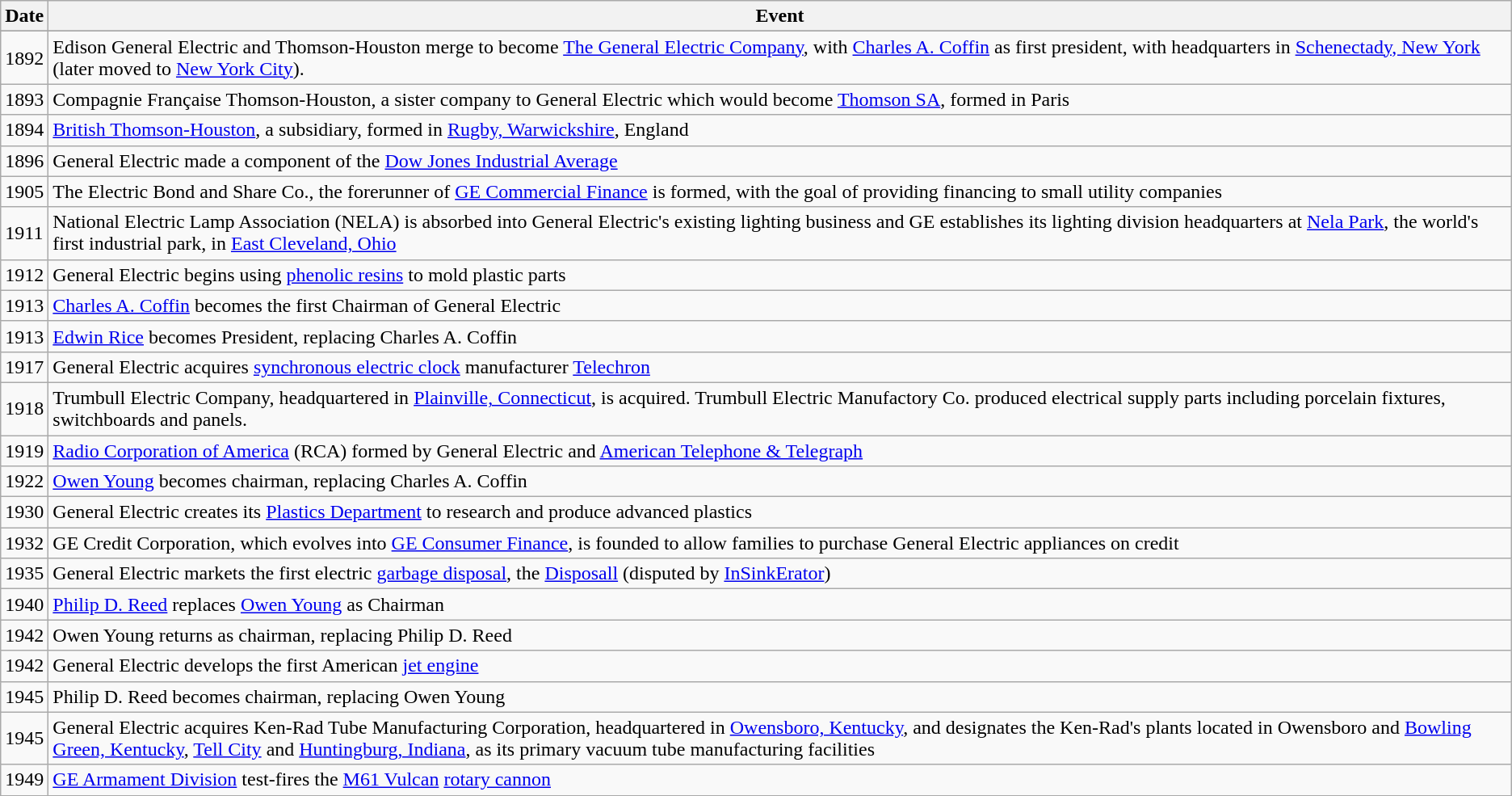<table class="wikitable">
<tr>
<th>Date</th>
<th>Event</th>
</tr>
<tr>
</tr>
<tr>
<td>1892</td>
<td>Edison General Electric and Thomson-Houston merge to become <a href='#'>The General Electric Company</a>, with <a href='#'>Charles A. Coffin</a> as first president, with headquarters in <a href='#'>Schenectady, New York</a> (later moved to <a href='#'>New York City</a>).</td>
</tr>
<tr>
<td>1893</td>
<td>Compagnie Française Thomson-Houston, a sister company to General Electric which would become <a href='#'>Thomson SA</a>, formed in Paris</td>
</tr>
<tr>
<td>1894</td>
<td><a href='#'>British Thomson-Houston</a>, a subsidiary, formed in <a href='#'>Rugby, Warwickshire</a>, England</td>
</tr>
<tr>
<td>1896</td>
<td>General Electric made a component of the <a href='#'>Dow Jones Industrial Average</a></td>
</tr>
<tr>
<td>1905</td>
<td>The Electric Bond and Share Co., the forerunner of <a href='#'>GE Commercial Finance</a> is formed, with the goal of providing financing to small utility companies</td>
</tr>
<tr>
<td>1911</td>
<td>National Electric Lamp Association (NELA) is absorbed into General Electric's existing lighting business and GE establishes its lighting division headquarters at <a href='#'>Nela Park</a>, the world's first industrial park, in <a href='#'>East Cleveland, Ohio</a></td>
</tr>
<tr>
<td>1912</td>
<td>General Electric begins using <a href='#'>phenolic resins</a> to mold plastic parts</td>
</tr>
<tr>
<td>1913</td>
<td><a href='#'>Charles A. Coffin</a> becomes the first Chairman of General Electric</td>
</tr>
<tr>
<td>1913</td>
<td><a href='#'>Edwin Rice</a> becomes President, replacing Charles A. Coffin</td>
</tr>
<tr>
<td>1917</td>
<td>General Electric acquires <a href='#'>synchronous electric clock</a> manufacturer <a href='#'>Telechron</a></td>
</tr>
<tr>
<td>1918</td>
<td>Trumbull Electric Company, headquartered in <a href='#'>Plainville, Connecticut</a>, is acquired. Trumbull Electric Manufactory Co. produced electrical supply parts including porcelain fixtures, switchboards and panels.</td>
</tr>
<tr>
<td>1919</td>
<td><a href='#'>Radio Corporation of America</a> (RCA) formed by General Electric and <a href='#'>American Telephone & Telegraph</a></td>
</tr>
<tr>
<td>1922</td>
<td><a href='#'>Owen Young</a> becomes chairman, replacing Charles A. Coffin</td>
</tr>
<tr>
<td>1930</td>
<td>General Electric creates its <a href='#'>Plastics Department</a> to research and produce advanced plastics</td>
</tr>
<tr>
<td>1932</td>
<td>GE Credit Corporation, which evolves into <a href='#'>GE Consumer Finance</a>, is founded to allow families to purchase General Electric appliances on credit</td>
</tr>
<tr>
<td>1935</td>
<td>General Electric markets the first electric <a href='#'>garbage disposal</a>, the <a href='#'>Disposall</a> (disputed by <a href='#'>InSinkErator</a>)</td>
</tr>
<tr>
<td>1940</td>
<td><a href='#'>Philip D. Reed</a> replaces <a href='#'>Owen Young</a> as Chairman</td>
</tr>
<tr>
<td>1942</td>
<td>Owen Young returns as chairman, replacing Philip D. Reed</td>
</tr>
<tr>
<td>1942</td>
<td>General Electric develops the first American <a href='#'>jet engine</a></td>
</tr>
<tr>
<td>1945</td>
<td>Philip D. Reed becomes chairman, replacing Owen Young</td>
</tr>
<tr>
<td>1945</td>
<td>General Electric acquires Ken-Rad Tube Manufacturing Corporation, headquartered in <a href='#'>Owensboro, Kentucky</a>, and designates the Ken-Rad's plants located in Owensboro and <a href='#'>Bowling Green, Kentucky</a>, <a href='#'>Tell City</a> and <a href='#'>Huntingburg, Indiana</a>, as its primary vacuum tube manufacturing facilities</td>
</tr>
<tr>
<td>1949</td>
<td><a href='#'>GE Armament Division</a> test-fires the <a href='#'>M61 Vulcan</a> <a href='#'>rotary cannon</a></td>
</tr>
<tr>
</tr>
</table>
